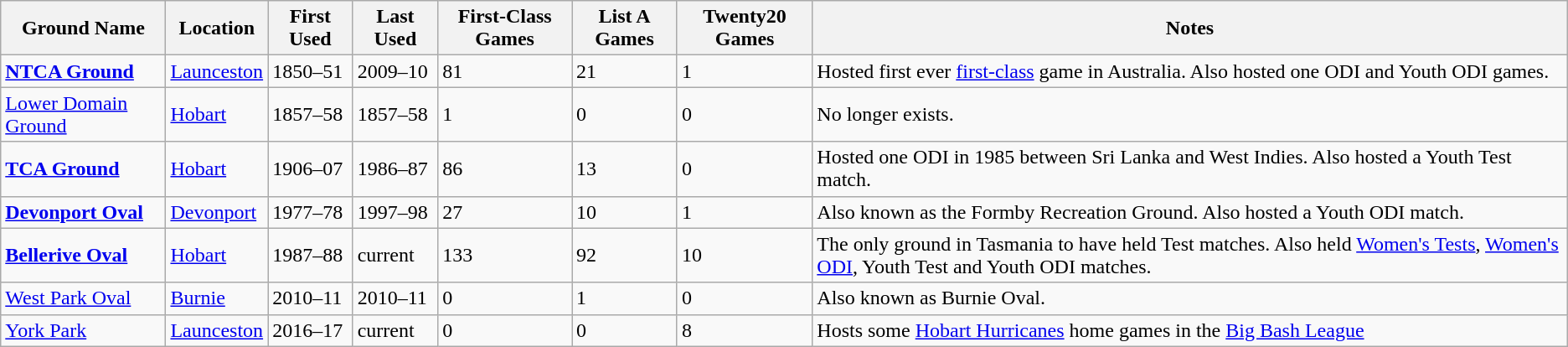<table class="wikitable sortable">
<tr>
<th>Ground Name</th>
<th>Location</th>
<th>First Used</th>
<th>Last Used</th>
<th>First-Class Games</th>
<th>List A Games</th>
<th>Twenty20 Games</th>
<th>Notes</th>
</tr>
<tr>
<td><strong><a href='#'>NTCA Ground</a></strong></td>
<td><a href='#'>Launceston</a></td>
<td>1850–51</td>
<td>2009–10</td>
<td>81</td>
<td>21</td>
<td>1</td>
<td>Hosted first ever <a href='#'>first-class</a> game in Australia. Also hosted one ODI and Youth ODI games.</td>
</tr>
<tr>
<td><a href='#'>Lower Domain Ground</a></td>
<td><a href='#'>Hobart</a></td>
<td>1857–58</td>
<td>1857–58</td>
<td>1</td>
<td>0</td>
<td>0</td>
<td>No longer exists.</td>
</tr>
<tr>
<td><strong><a href='#'>TCA Ground</a></strong></td>
<td><a href='#'>Hobart</a></td>
<td>1906–07</td>
<td>1986–87</td>
<td>86</td>
<td>13</td>
<td>0</td>
<td>Hosted one ODI in 1985 between Sri Lanka and West Indies. Also hosted a Youth Test match.</td>
</tr>
<tr>
<td><strong><a href='#'>Devonport Oval</a></strong></td>
<td><a href='#'>Devonport</a></td>
<td>1977–78</td>
<td>1997–98</td>
<td>27</td>
<td>10</td>
<td>1</td>
<td>Also known as the Formby Recreation Ground. Also hosted a Youth ODI match.</td>
</tr>
<tr>
<td><strong><a href='#'>Bellerive Oval</a></strong></td>
<td><a href='#'>Hobart</a></td>
<td>1987–88</td>
<td>current</td>
<td>133</td>
<td>92</td>
<td>10</td>
<td>The only ground in Tasmania to have held Test matches. Also held <a href='#'>Women's Tests</a>, <a href='#'>Women's ODI</a>, Youth Test and Youth ODI matches.</td>
</tr>
<tr>
<td><a href='#'>West Park Oval</a></td>
<td><a href='#'>Burnie</a></td>
<td>2010–11</td>
<td>2010–11</td>
<td>0</td>
<td>1</td>
<td>0</td>
<td>Also known as Burnie Oval.</td>
</tr>
<tr>
<td><a href='#'>York Park</a></td>
<td><a href='#'>Launceston</a></td>
<td>2016–17</td>
<td>current</td>
<td>0</td>
<td>0</td>
<td>8</td>
<td>Hosts some <a href='#'>Hobart Hurricanes</a> home games in the <a href='#'>Big Bash League</a></td>
</tr>
</table>
